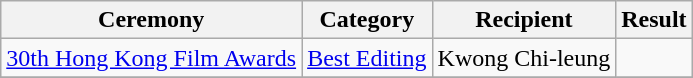<table class="wikitable">
<tr>
<th>Ceremony</th>
<th>Category</th>
<th>Recipient</th>
<th>Result</th>
</tr>
<tr>
<td><a href='#'>30th Hong Kong Film Awards</a></td>
<td><a href='#'>Best Editing</a></td>
<td>Kwong Chi-leung</td>
<td></td>
</tr>
<tr>
</tr>
</table>
